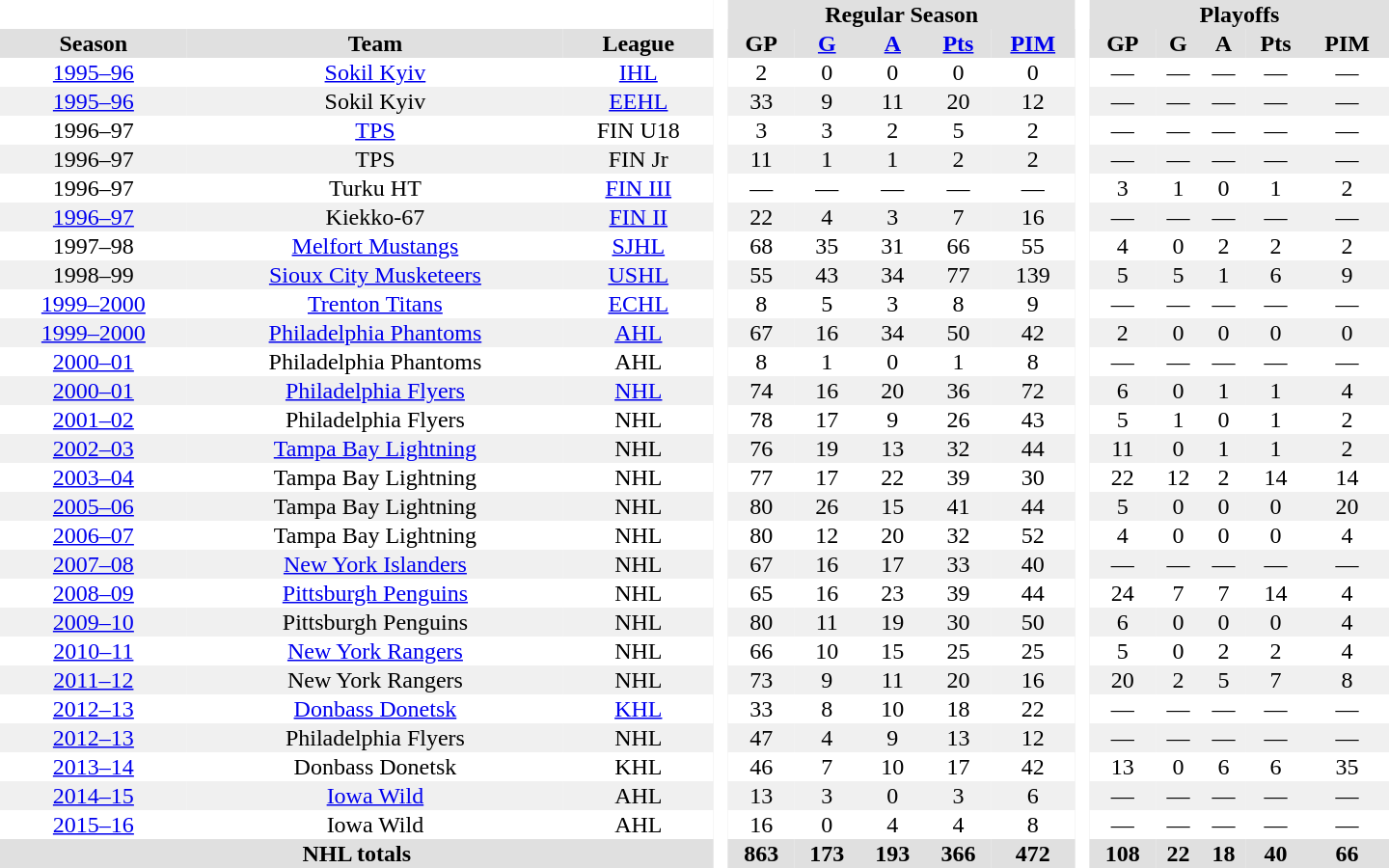<table border="0" cellpadding="1" cellspacing="0" style="text-align:center; width:60em">
<tr bgcolor="#e0e0e0">
<th colspan="3"  bgcolor="#ffffff"> </th>
<th rowspan="99" bgcolor="#ffffff"> </th>
<th colspan="5">Regular Season</th>
<th rowspan="99" bgcolor="#ffffff"> </th>
<th colspan="5">Playoffs</th>
</tr>
<tr bgcolor="#e0e0e0">
<th>Season</th>
<th>Team</th>
<th>League</th>
<th>GP</th>
<th><a href='#'>G</a></th>
<th><a href='#'>A</a></th>
<th><a href='#'>Pts</a></th>
<th><a href='#'>PIM</a></th>
<th>GP</th>
<th>G</th>
<th>A</th>
<th>Pts</th>
<th>PIM</th>
</tr>
<tr>
<td><a href='#'>1995–96</a></td>
<td><a href='#'>Sokil Kyiv</a></td>
<td><a href='#'>IHL</a></td>
<td>2</td>
<td>0</td>
<td>0</td>
<td>0</td>
<td>0</td>
<td>—</td>
<td>—</td>
<td>—</td>
<td>—</td>
<td>—</td>
</tr>
<tr bgcolor="#f0f0f0">
<td><a href='#'>1995–96</a></td>
<td>Sokil Kyiv</td>
<td><a href='#'>EEHL</a></td>
<td>33</td>
<td>9</td>
<td>11</td>
<td>20</td>
<td>12</td>
<td>—</td>
<td>—</td>
<td>—</td>
<td>—</td>
<td>—</td>
</tr>
<tr>
<td>1996–97</td>
<td><a href='#'>TPS</a></td>
<td>FIN U18</td>
<td>3</td>
<td>3</td>
<td>2</td>
<td>5</td>
<td>2</td>
<td>—</td>
<td>—</td>
<td>—</td>
<td>—</td>
<td>—</td>
</tr>
<tr bgcolor="#f0f0f0">
<td>1996–97</td>
<td>TPS</td>
<td>FIN Jr</td>
<td>11</td>
<td>1</td>
<td>1</td>
<td>2</td>
<td>2</td>
<td>—</td>
<td>—</td>
<td>—</td>
<td>—</td>
<td>—</td>
</tr>
<tr>
<td>1996–97</td>
<td>Turku HT</td>
<td><a href='#'>FIN III</a></td>
<td>—</td>
<td>—</td>
<td>—</td>
<td>—</td>
<td>—</td>
<td>3</td>
<td>1</td>
<td>0</td>
<td>1</td>
<td>2</td>
</tr>
<tr bgcolor="#f0f0f0">
<td><a href='#'>1996–97</a></td>
<td>Kiekko-67</td>
<td><a href='#'>FIN II</a></td>
<td>22</td>
<td>4</td>
<td>3</td>
<td>7</td>
<td>16</td>
<td>—</td>
<td>—</td>
<td>—</td>
<td>—</td>
<td>—</td>
</tr>
<tr>
<td>1997–98</td>
<td><a href='#'>Melfort Mustangs</a></td>
<td><a href='#'>SJHL</a></td>
<td>68</td>
<td>35</td>
<td>31</td>
<td>66</td>
<td>55</td>
<td>4</td>
<td>0</td>
<td>2</td>
<td>2</td>
<td>2</td>
</tr>
<tr bgcolor="#f0f0f0">
<td>1998–99</td>
<td><a href='#'>Sioux City Musketeers</a></td>
<td><a href='#'>USHL</a></td>
<td>55</td>
<td>43</td>
<td>34</td>
<td>77</td>
<td>139</td>
<td>5</td>
<td>5</td>
<td>1</td>
<td>6</td>
<td>9</td>
</tr>
<tr>
<td><a href='#'>1999–2000</a></td>
<td><a href='#'>Trenton Titans</a></td>
<td><a href='#'>ECHL</a></td>
<td>8</td>
<td>5</td>
<td>3</td>
<td>8</td>
<td>9</td>
<td>—</td>
<td>—</td>
<td>—</td>
<td>—</td>
<td>—</td>
</tr>
<tr bgcolor="#f0f0f0">
<td><a href='#'>1999–2000</a></td>
<td><a href='#'>Philadelphia Phantoms</a></td>
<td><a href='#'>AHL</a></td>
<td>67</td>
<td>16</td>
<td>34</td>
<td>50</td>
<td>42</td>
<td>2</td>
<td>0</td>
<td>0</td>
<td>0</td>
<td>0</td>
</tr>
<tr>
<td><a href='#'>2000–01</a></td>
<td>Philadelphia Phantoms</td>
<td>AHL</td>
<td>8</td>
<td>1</td>
<td>0</td>
<td>1</td>
<td>8</td>
<td>—</td>
<td>—</td>
<td>—</td>
<td>—</td>
<td>—</td>
</tr>
<tr bgcolor="#f0f0f0">
<td><a href='#'>2000–01</a></td>
<td><a href='#'>Philadelphia Flyers</a></td>
<td><a href='#'>NHL</a></td>
<td>74</td>
<td>16</td>
<td>20</td>
<td>36</td>
<td>72</td>
<td>6</td>
<td>0</td>
<td>1</td>
<td>1</td>
<td>4</td>
</tr>
<tr>
<td><a href='#'>2001–02</a></td>
<td>Philadelphia Flyers</td>
<td>NHL</td>
<td>78</td>
<td>17</td>
<td>9</td>
<td>26</td>
<td>43</td>
<td>5</td>
<td>1</td>
<td>0</td>
<td>1</td>
<td>2</td>
</tr>
<tr bgcolor="#f0f0f0">
<td><a href='#'>2002–03</a></td>
<td><a href='#'>Tampa Bay Lightning</a></td>
<td>NHL</td>
<td>76</td>
<td>19</td>
<td>13</td>
<td>32</td>
<td>44</td>
<td>11</td>
<td>0</td>
<td>1</td>
<td>1</td>
<td>2</td>
</tr>
<tr>
<td><a href='#'>2003–04</a></td>
<td>Tampa Bay Lightning</td>
<td>NHL</td>
<td>77</td>
<td>17</td>
<td>22</td>
<td>39</td>
<td>30</td>
<td>22</td>
<td>12</td>
<td>2</td>
<td>14</td>
<td>14</td>
</tr>
<tr bgcolor="#f0f0f0">
<td><a href='#'>2005–06</a></td>
<td>Tampa Bay Lightning</td>
<td>NHL</td>
<td>80</td>
<td>26</td>
<td>15</td>
<td>41</td>
<td>44</td>
<td>5</td>
<td>0</td>
<td>0</td>
<td>0</td>
<td>20</td>
</tr>
<tr>
<td><a href='#'>2006–07</a></td>
<td>Tampa Bay Lightning</td>
<td>NHL</td>
<td>80</td>
<td>12</td>
<td>20</td>
<td>32</td>
<td>52</td>
<td>4</td>
<td>0</td>
<td>0</td>
<td>0</td>
<td>4</td>
</tr>
<tr bgcolor="#f0f0f0">
<td><a href='#'>2007–08</a></td>
<td><a href='#'>New York Islanders</a></td>
<td>NHL</td>
<td>67</td>
<td>16</td>
<td>17</td>
<td>33</td>
<td>40</td>
<td>—</td>
<td>—</td>
<td>—</td>
<td>—</td>
<td>—</td>
</tr>
<tr>
<td><a href='#'>2008–09</a></td>
<td><a href='#'>Pittsburgh Penguins</a></td>
<td>NHL</td>
<td>65</td>
<td>16</td>
<td>23</td>
<td>39</td>
<td>44</td>
<td>24</td>
<td>7</td>
<td>7</td>
<td>14</td>
<td>4</td>
</tr>
<tr bgcolor="#f0f0f0">
<td><a href='#'>2009–10</a></td>
<td>Pittsburgh Penguins</td>
<td>NHL</td>
<td>80</td>
<td>11</td>
<td>19</td>
<td>30</td>
<td>50</td>
<td>6</td>
<td>0</td>
<td>0</td>
<td>0</td>
<td>4</td>
</tr>
<tr>
<td><a href='#'>2010–11</a></td>
<td><a href='#'>New York Rangers</a></td>
<td>NHL</td>
<td>66</td>
<td>10</td>
<td>15</td>
<td>25</td>
<td>25</td>
<td>5</td>
<td>0</td>
<td>2</td>
<td>2</td>
<td>4</td>
</tr>
<tr bgcolor="#f0f0f0">
<td><a href='#'>2011–12</a></td>
<td>New York Rangers</td>
<td>NHL</td>
<td>73</td>
<td>9</td>
<td>11</td>
<td>20</td>
<td>16</td>
<td>20</td>
<td>2</td>
<td>5</td>
<td>7</td>
<td>8</td>
</tr>
<tr>
<td><a href='#'>2012–13</a></td>
<td><a href='#'>Donbass Donetsk</a></td>
<td><a href='#'>KHL</a></td>
<td>33</td>
<td>8</td>
<td>10</td>
<td>18</td>
<td>22</td>
<td>—</td>
<td>—</td>
<td>—</td>
<td>—</td>
<td>—</td>
</tr>
<tr bgcolor="#f0f0f0">
<td><a href='#'>2012–13</a></td>
<td>Philadelphia Flyers</td>
<td>NHL</td>
<td>47</td>
<td>4</td>
<td>9</td>
<td>13</td>
<td>12</td>
<td>—</td>
<td>—</td>
<td>—</td>
<td>—</td>
<td>—</td>
</tr>
<tr>
<td><a href='#'>2013–14</a></td>
<td>Donbass Donetsk</td>
<td>KHL</td>
<td>46</td>
<td>7</td>
<td>10</td>
<td>17</td>
<td>42</td>
<td>13</td>
<td>0</td>
<td>6</td>
<td>6</td>
<td>35</td>
</tr>
<tr bgcolor="#f0f0f0">
<td><a href='#'>2014–15</a></td>
<td><a href='#'>Iowa Wild</a></td>
<td>AHL</td>
<td>13</td>
<td>3</td>
<td>0</td>
<td>3</td>
<td>6</td>
<td>—</td>
<td>—</td>
<td>—</td>
<td>—</td>
<td>—</td>
</tr>
<tr>
<td><a href='#'>2015–16</a></td>
<td>Iowa Wild</td>
<td>AHL</td>
<td>16</td>
<td>0</td>
<td>4</td>
<td>4</td>
<td>8</td>
<td>—</td>
<td>—</td>
<td>—</td>
<td>—</td>
<td>—</td>
</tr>
<tr bgcolor="#e0e0e0">
<th colspan="3">NHL totals</th>
<th>863</th>
<th>173</th>
<th>193</th>
<th>366</th>
<th>472</th>
<th>108</th>
<th>22</th>
<th>18</th>
<th>40</th>
<th>66</th>
</tr>
</table>
